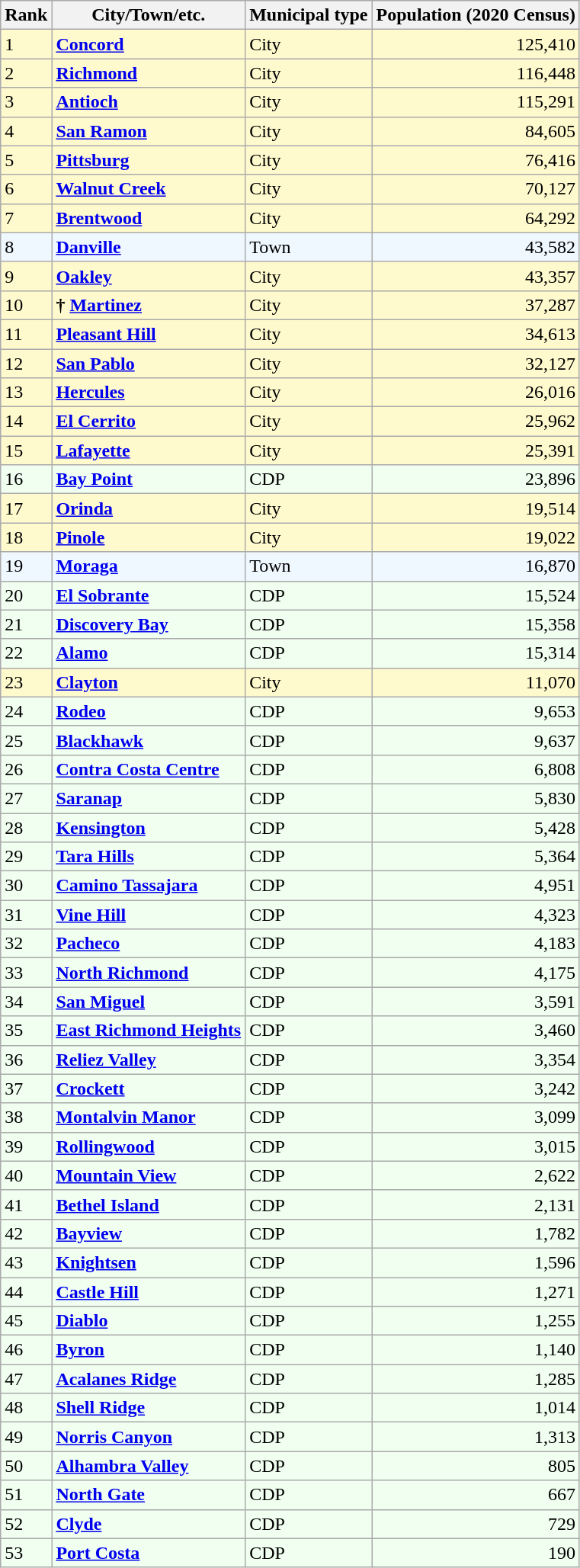<table class="wikitable sortable">
<tr>
<th>Rank</th>
<th>City/Town/etc.</th>
<th>Municipal type</th>
<th>Population (2020 Census)</th>
</tr>
<tr style="background-color:#FFFACD;">
<td>1</td>
<td><strong><a href='#'>Concord</a></strong></td>
<td>City</td>
<td style="text-align:right;">125,410</td>
</tr>
<tr style="background-color:#FFFACD;">
<td>2</td>
<td><strong><a href='#'>Richmond</a></strong></td>
<td>City</td>
<td style="text-align:right;">116,448</td>
</tr>
<tr style="background-color:#FFFACD;">
<td>3</td>
<td><strong><a href='#'>Antioch</a></strong></td>
<td>City</td>
<td style="text-align:right;">115,291</td>
</tr>
<tr style="background-color:#FFFACD;">
<td>4</td>
<td><strong><a href='#'>San Ramon</a></strong></td>
<td>City</td>
<td style="text-align:right;">84,605</td>
</tr>
<tr style="background-color:#FFFACD;">
<td>5</td>
<td><strong><a href='#'>Pittsburg</a></strong></td>
<td>City</td>
<td style="text-align:right;">76,416</td>
</tr>
<tr style="background-color:#FFFACD;">
<td>6</td>
<td><strong><a href='#'>Walnut Creek</a></strong></td>
<td>City</td>
<td style="text-align:right;">70,127</td>
</tr>
<tr style="background-color:#FFFACD;">
<td>7</td>
<td><strong><a href='#'>Brentwood</a></strong></td>
<td>City</td>
<td style="text-align:right;">64,292</td>
</tr>
<tr style="background-color:#F0F8FF;">
<td>8</td>
<td><strong><a href='#'>Danville</a></strong></td>
<td>Town</td>
<td style="text-align:right;">43,582</td>
</tr>
<tr style="background-color:#FFFACD;">
<td>9</td>
<td><strong><a href='#'>Oakley</a></strong></td>
<td>City</td>
<td style="text-align:right;">43,357</td>
</tr>
<tr style="background-color:#FFFACD;">
<td>10</td>
<td><strong>†</strong> <strong><a href='#'>Martinez</a></strong></td>
<td>City</td>
<td style="text-align:right;">37,287</td>
</tr>
<tr style="background-color:#FFFACD;">
<td>11</td>
<td><strong><a href='#'>Pleasant Hill</a></strong></td>
<td>City</td>
<td style="text-align:right;">34,613</td>
</tr>
<tr style="background-color:#FFFACD;">
<td>12</td>
<td><strong><a href='#'>San Pablo</a></strong></td>
<td>City</td>
<td style="text-align:right;">32,127</td>
</tr>
<tr style="background-color:#FFFACD;">
<td>13</td>
<td><strong><a href='#'>Hercules</a></strong></td>
<td>City</td>
<td style="text-align:right;">26,016</td>
</tr>
<tr style="background-color:#FFFACD;">
<td>14</td>
<td><strong><a href='#'>El Cerrito</a></strong></td>
<td>City</td>
<td style="text-align:right;">25,962</td>
</tr>
<tr style="background-color:#FFFACD;">
<td>15</td>
<td><strong><a href='#'>Lafayette</a></strong></td>
<td>City</td>
<td style="text-align:right;">25,391</td>
</tr>
<tr style="background-color:#F0FFF0;">
<td>16</td>
<td><strong><a href='#'>Bay Point</a></strong></td>
<td>CDP</td>
<td style="text-align:right;">23,896</td>
</tr>
<tr style="background-color:#FFFACD;">
<td>17</td>
<td><strong><a href='#'>Orinda</a></strong></td>
<td>City</td>
<td style="text-align:right;">19,514</td>
</tr>
<tr style="background-color:#FFFACD;">
<td>18</td>
<td><strong><a href='#'>Pinole</a></strong></td>
<td>City</td>
<td style="text-align:right;">19,022</td>
</tr>
<tr style="background-color:#F0F8FF;">
<td>19</td>
<td><strong><a href='#'>Moraga</a></strong></td>
<td>Town</td>
<td style="text-align:right;">16,870</td>
</tr>
<tr style="background-color:#F0FFF0;">
<td>20</td>
<td><strong><a href='#'>El Sobrante</a></strong></td>
<td>CDP</td>
<td style="text-align:right;">15,524</td>
</tr>
<tr style="background-color:#F0FFF0;">
<td>21</td>
<td><strong><a href='#'>Discovery Bay</a></strong></td>
<td>CDP</td>
<td style="text-align:right;">15,358</td>
</tr>
<tr style="background-color:#F0FFF0;">
<td>22</td>
<td><strong><a href='#'>Alamo</a></strong></td>
<td>CDP</td>
<td style="text-align:right;">15,314</td>
</tr>
<tr style="background-color:#FFFACD;">
<td>23</td>
<td><strong><a href='#'>Clayton</a></strong></td>
<td>City</td>
<td style="text-align:right;">11,070</td>
</tr>
<tr style="background-color:#F0FFF0;">
<td>24</td>
<td><strong><a href='#'>Rodeo</a></strong></td>
<td>CDP</td>
<td style="text-align:right;">9,653</td>
</tr>
<tr style="background-color:#F0FFF0;">
<td>25</td>
<td><strong><a href='#'>Blackhawk</a></strong></td>
<td>CDP</td>
<td style="text-align:right;">9,637</td>
</tr>
<tr style="background-color:#F0FFF0;">
<td>26</td>
<td><strong><a href='#'>Contra Costa Centre</a></strong></td>
<td>CDP</td>
<td style="text-align:right;">6,808</td>
</tr>
<tr style="background-color:#F0FFF0;">
<td>27</td>
<td><strong><a href='#'>Saranap</a></strong></td>
<td>CDP</td>
<td style="text-align:right;">5,830</td>
</tr>
<tr style="background-color:#F0FFF0;">
<td>28</td>
<td><strong><a href='#'>Kensington</a></strong></td>
<td>CDP</td>
<td style="text-align:right;">5,428</td>
</tr>
<tr style="background-color:#F0FFF0;">
<td>29</td>
<td><strong><a href='#'>Tara Hills</a></strong></td>
<td>CDP</td>
<td style="text-align:right;">5,364</td>
</tr>
<tr style="background-color:#F0FFF0;">
<td>30</td>
<td><strong><a href='#'>Camino Tassajara</a></strong></td>
<td>CDP</td>
<td style="text-align:right;">4,951</td>
</tr>
<tr style="background-color:#F0FFF0;">
<td>31</td>
<td><strong><a href='#'>Vine Hill</a></strong></td>
<td>CDP</td>
<td style="text-align:right;">4,323</td>
</tr>
<tr style="background-color:#F0FFF0;">
<td>32</td>
<td><strong><a href='#'>Pacheco</a></strong></td>
<td>CDP</td>
<td style="text-align:right;">4,183</td>
</tr>
<tr style="background-color:#F0FFF0;">
<td>33</td>
<td><strong><a href='#'>North Richmond</a></strong></td>
<td>CDP</td>
<td style="text-align:right;">4,175</td>
</tr>
<tr style="background-color:#F0FFF0;">
<td>34</td>
<td><strong><a href='#'>San Miguel</a></strong></td>
<td>CDP</td>
<td style="text-align:right;">3,591</td>
</tr>
<tr style="background-color:#F0FFF0;">
<td>35</td>
<td><strong><a href='#'>East Richmond Heights</a></strong></td>
<td>CDP</td>
<td style="text-align:right;">3,460</td>
</tr>
<tr style="background-color:#F0FFF0;">
<td>36</td>
<td><strong><a href='#'>Reliez Valley</a></strong></td>
<td>CDP</td>
<td style="text-align:right;">3,354</td>
</tr>
<tr style="background-color:#F0FFF0;">
<td>37</td>
<td><strong><a href='#'>Crockett</a></strong></td>
<td>CDP</td>
<td style="text-align:right;">3,242</td>
</tr>
<tr style="background-color:#F0FFF0;">
<td>38</td>
<td><strong><a href='#'>Montalvin Manor</a></strong></td>
<td>CDP</td>
<td style="text-align:right;">3,099</td>
</tr>
<tr style="background-color:#F0FFF0;">
<td>39</td>
<td><strong><a href='#'>Rollingwood</a></strong></td>
<td>CDP</td>
<td style="text-align:right;">3,015</td>
</tr>
<tr style="background-color:#F0FFF0;">
<td>40</td>
<td><strong><a href='#'>Mountain View</a></strong></td>
<td>CDP</td>
<td style="text-align:right;">2,622</td>
</tr>
<tr style="background-color:#F0FFF0;">
<td>41</td>
<td><strong><a href='#'>Bethel Island</a></strong></td>
<td>CDP</td>
<td style="text-align:right;">2,131</td>
</tr>
<tr style="background-color:#F0FFF0;">
<td>42</td>
<td><strong><a href='#'>Bayview</a></strong></td>
<td>CDP</td>
<td style="text-align:right;">1,782</td>
</tr>
<tr style="background-color:#F0FFF0;">
<td>43</td>
<td><strong><a href='#'>Knightsen</a></strong></td>
<td>CDP</td>
<td style="text-align:right;">1,596</td>
</tr>
<tr style="background-color:#F0FFF0;">
<td>44</td>
<td><strong><a href='#'>Castle Hill</a></strong></td>
<td>CDP</td>
<td style="text-align:right;">1,271</td>
</tr>
<tr style="background-color:#F0FFF0;">
<td>45</td>
<td><strong><a href='#'>Diablo</a></strong></td>
<td>CDP</td>
<td style="text-align:right;">1,255</td>
</tr>
<tr style="background-color:#F0FFF0;">
<td>46</td>
<td><strong><a href='#'>Byron</a></strong></td>
<td>CDP</td>
<td style="text-align:right;">1,140</td>
</tr>
<tr style="background-color:#F0FFF0;">
<td>47</td>
<td><strong><a href='#'>Acalanes Ridge</a></strong></td>
<td>CDP</td>
<td style="text-align:right;">1,285</td>
</tr>
<tr style="background-color:#F0FFF0;">
<td>48</td>
<td><strong><a href='#'>Shell Ridge</a></strong></td>
<td>CDP</td>
<td style="text-align:right;">1,014</td>
</tr>
<tr style="background-color:#F0FFF0;">
<td>49</td>
<td><strong><a href='#'>Norris Canyon</a></strong></td>
<td>CDP</td>
<td style="text-align:right;">1,313</td>
</tr>
<tr style="background-color:#F0FFF0;">
<td>50</td>
<td><strong><a href='#'>Alhambra Valley</a></strong></td>
<td>CDP</td>
<td style="text-align:right;">805</td>
</tr>
<tr style="background-color:#F0FFF0;">
<td>51</td>
<td><strong><a href='#'>North Gate</a></strong></td>
<td>CDP</td>
<td style="text-align:right;">667</td>
</tr>
<tr style="background-color:#F0FFF0;">
<td>52</td>
<td><strong><a href='#'>Clyde</a></strong></td>
<td>CDP</td>
<td style="text-align:right;">729</td>
</tr>
<tr style="background-color:#F0FFF0;">
<td>53</td>
<td><strong><a href='#'>Port Costa</a></strong></td>
<td>CDP</td>
<td style="text-align:right;">190</td>
</tr>
</table>
